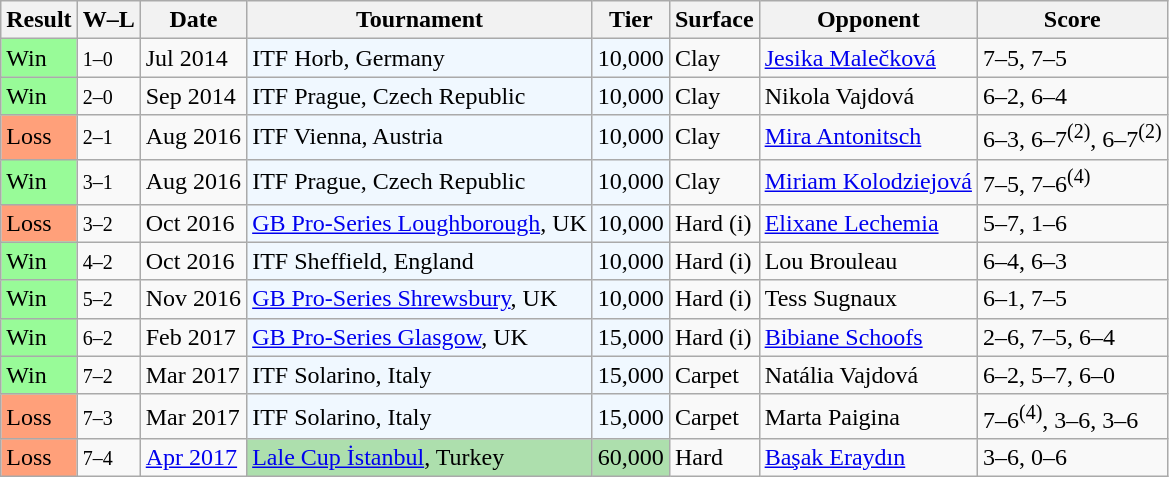<table class="sortable wikitable">
<tr>
<th>Result</th>
<th class=unsortable>W–L</th>
<th>Date</th>
<th>Tournament</th>
<th>Tier</th>
<th>Surface</th>
<th>Opponent</th>
<th class=unsortable>Score</th>
</tr>
<tr>
<td style=background:#98fb98;>Win</td>
<td><small>1–0</small></td>
<td>Jul 2014</td>
<td style=background:#f0f8ff;>ITF Horb, Germany</td>
<td style=background:#f0f8ff;>10,000</td>
<td>Clay</td>
<td> <a href='#'>Jesika Malečková</a></td>
<td>7–5, 7–5</td>
</tr>
<tr>
<td style=background:#98fb98;>Win</td>
<td><small>2–0</small></td>
<td>Sep 2014</td>
<td style=background:#f0f8ff;>ITF Prague, Czech Republic</td>
<td style=background:#f0f8ff;>10,000</td>
<td>Clay</td>
<td> Nikola Vajdová</td>
<td>6–2, 6–4</td>
</tr>
<tr>
<td style=background:#ffa07a;>Loss</td>
<td><small>2–1</small></td>
<td>Aug 2016</td>
<td style=background:#f0f8ff;>ITF Vienna, Austria</td>
<td style=background:#f0f8ff;>10,000</td>
<td>Clay</td>
<td> <a href='#'>Mira Antonitsch</a></td>
<td>6–3, 6–7<sup>(2)</sup>, 6–7<sup>(2)</sup></td>
</tr>
<tr>
<td style=background:#98fb98;>Win</td>
<td><small>3–1</small></td>
<td>Aug 2016</td>
<td style=background:#f0f8ff;>ITF Prague, Czech Republic</td>
<td style=background:#f0f8ff;>10,000</td>
<td>Clay</td>
<td> <a href='#'>Miriam Kolodziejová</a></td>
<td>7–5, 7–6<sup>(4)</sup></td>
</tr>
<tr>
<td style=background:#ffa07a;>Loss</td>
<td><small>3–2</small></td>
<td>Oct 2016</td>
<td style=background:#f0f8ff;><a href='#'>GB Pro-Series Loughborough</a>, UK</td>
<td style=background:#f0f8ff;>10,000</td>
<td>Hard (i)</td>
<td> <a href='#'>Elixane Lechemia</a></td>
<td>5–7, 1–6</td>
</tr>
<tr>
<td style=background:#98fb98;>Win</td>
<td><small>4–2</small></td>
<td>Oct 2016</td>
<td style=background:#f0f8ff;>ITF Sheffield, England</td>
<td style=background:#f0f8ff;>10,000</td>
<td>Hard (i)</td>
<td> Lou Brouleau</td>
<td>6–4, 6–3</td>
</tr>
<tr>
<td style=background:#98fb98;>Win</td>
<td><small>5–2</small></td>
<td>Nov 2016</td>
<td style=background:#f0f8ff;><a href='#'>GB Pro-Series Shrewsbury</a>, UK</td>
<td style=background:#f0f8ff;>10,000</td>
<td>Hard (i)</td>
<td> Tess Sugnaux</td>
<td>6–1, 7–5</td>
</tr>
<tr>
<td style=background:#98fb98;>Win</td>
<td><small>6–2</small></td>
<td>Feb 2017</td>
<td style=background:#f0f8ff;><a href='#'>GB Pro-Series Glasgow</a>, UK</td>
<td style=background:#f0f8ff;>15,000</td>
<td>Hard (i)</td>
<td> <a href='#'>Bibiane Schoofs</a></td>
<td>2–6, 7–5, 6–4</td>
</tr>
<tr>
<td style=background:#98fb98;>Win</td>
<td><small>7–2</small></td>
<td>Mar 2017</td>
<td style=background:#f0f8ff;>ITF Solarino, Italy</td>
<td style=background:#f0f8ff;>15,000</td>
<td>Carpet</td>
<td> Natália Vajdová</td>
<td>6–2, 5–7, 6–0</td>
</tr>
<tr>
<td style=background:#ffa07a;>Loss</td>
<td><small>7–3</small></td>
<td>Mar 2017</td>
<td style=background:#f0f8ff;>ITF Solarino, Italy</td>
<td style=background:#f0f8ff;>15,000</td>
<td>Carpet</td>
<td> Marta Paigina</td>
<td>7–6<sup>(4)</sup>, 3–6, 3–6</td>
</tr>
<tr>
<td style=background:#ffa07a;>Loss</td>
<td><small>7–4</small></td>
<td><a href='#'>Apr 2017</a></td>
<td style=background:#addfad;><a href='#'>Lale Cup İstanbul</a>, Turkey</td>
<td style=background:#addfad;>60,000</td>
<td>Hard</td>
<td> <a href='#'>Başak Eraydın</a></td>
<td>3–6, 0–6</td>
</tr>
</table>
